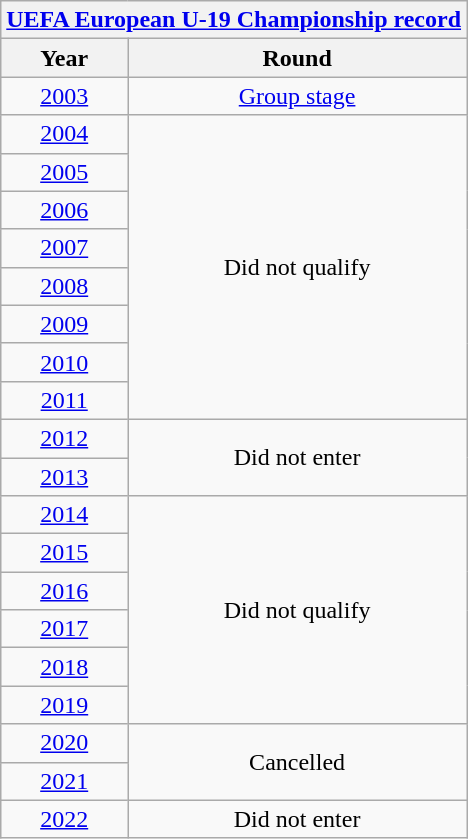<table class="wikitable" style="text-align: center;">
<tr>
<th colspan=9><a href='#'>UEFA European U-19 Championship record</a></th>
</tr>
<tr>
<th>Year</th>
<th>Round</th>
</tr>
<tr>
<td> <a href='#'>2003</a></td>
<td><a href='#'>Group stage</a></td>
</tr>
<tr>
<td> <a href='#'>2004</a></td>
<td rowspan=8 colspan=2>Did not qualify</td>
</tr>
<tr>
<td> <a href='#'>2005</a></td>
</tr>
<tr>
<td> <a href='#'>2006</a></td>
</tr>
<tr>
<td> <a href='#'>2007</a></td>
</tr>
<tr>
<td> <a href='#'>2008</a></td>
</tr>
<tr>
<td> <a href='#'>2009</a></td>
</tr>
<tr>
<td> <a href='#'>2010</a></td>
</tr>
<tr>
<td> <a href='#'>2011</a></td>
</tr>
<tr>
<td> <a href='#'>2012</a></td>
<td rowspan=2 colspan=2>Did not enter</td>
</tr>
<tr>
<td> <a href='#'>2013</a></td>
</tr>
<tr>
<td> <a href='#'>2014</a></td>
<td rowspan=6 colspan=2>Did not qualify</td>
</tr>
<tr>
<td> <a href='#'>2015</a></td>
</tr>
<tr>
<td> <a href='#'>2016</a></td>
</tr>
<tr>
<td> <a href='#'>2017</a></td>
</tr>
<tr>
<td> <a href='#'>2018</a></td>
</tr>
<tr>
<td> <a href='#'>2019</a></td>
</tr>
<tr>
<td> <a href='#'>2020</a></td>
<td rowspan=2 colspan=2>Cancelled</td>
</tr>
<tr>
<td> <a href='#'>2021</a></td>
</tr>
<tr>
<td> <a href='#'>2022</a></td>
<td colspan=2>Did not enter</td>
</tr>
</table>
